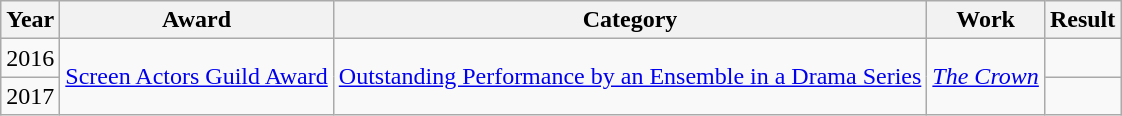<table class="wikitable sortable">
<tr>
<th>Year</th>
<th>Award</th>
<th>Category</th>
<th>Work</th>
<th>Result</th>
</tr>
<tr>
<td align="center">2016</td>
<td rowspan="2"><a href='#'>Screen Actors Guild Award</a></td>
<td rowspan="2"><a href='#'>Outstanding Performance by an Ensemble in a Drama Series</a></td>
<td rowspan="2"><em><a href='#'>The Crown</a></em></td>
<td></td>
</tr>
<tr>
<td align="center">2017</td>
<td></td>
</tr>
</table>
